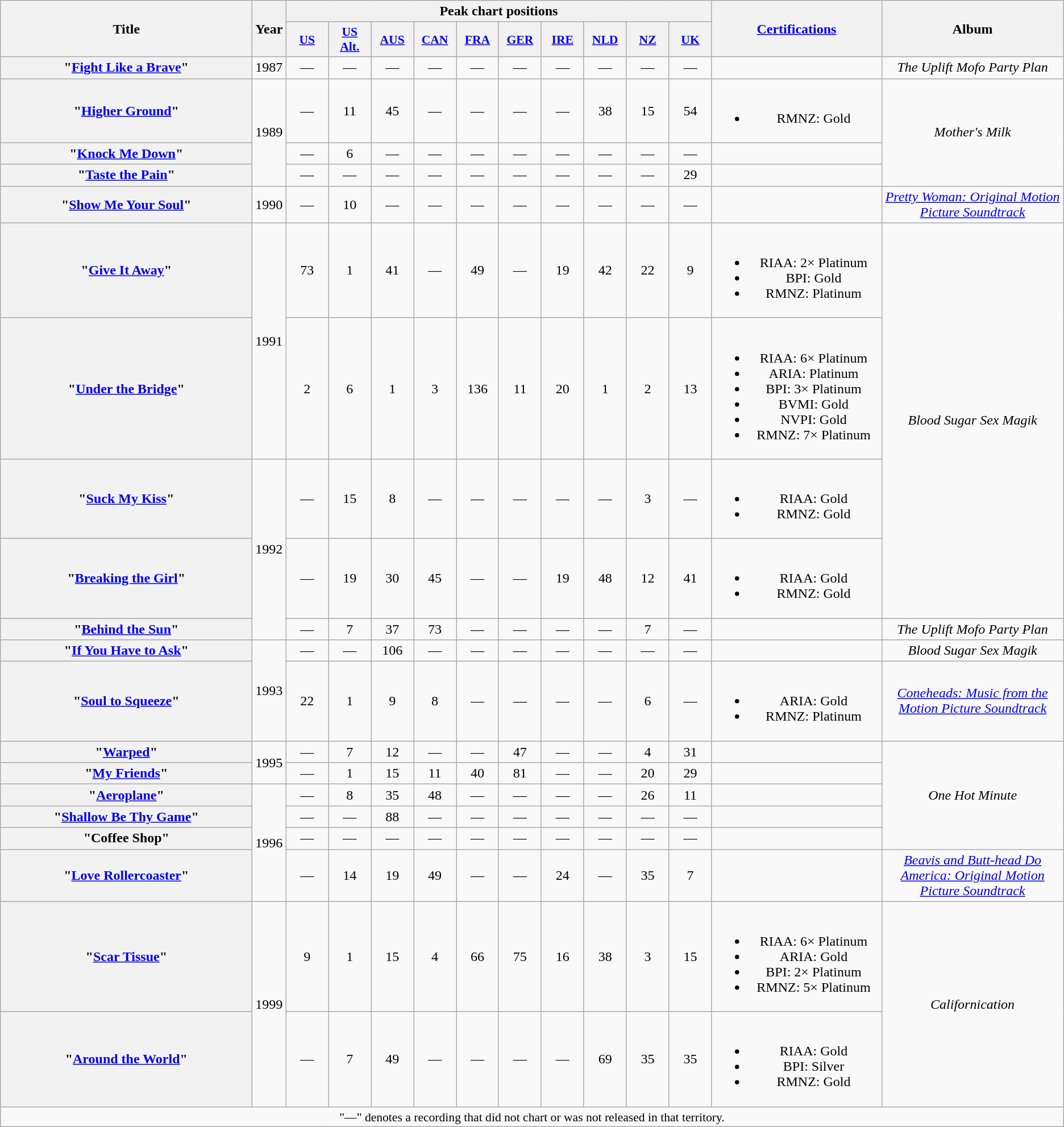<table class="wikitable plainrowheaders" style="text-align:center;">
<tr>
<th scope="col" rowspan="2" style="width:18em;">Title</th>
<th scope="col" rowspan="2">Year</th>
<th scope="col" colspan="10">Peak chart positions</th>
<th scope="col" rowspan="2" style="width:12em;"><a href='#'>Certifications</a></th>
<th scope="col" rowspan="2">Album</th>
</tr>
<tr>
<th scope="col" style="width:3em;font-size:90%;"><a href='#'>US</a><br></th>
<th scope="col" style="width:3em;font-size:90%;"><a href='#'>US<br>Alt.</a><br></th>
<th scope="col" style="width:3em;font-size:90%;"><a href='#'>AUS</a><br></th>
<th scope="col" style="width:3em;font-size:90%;"><a href='#'>CAN</a><br></th>
<th scope="col" style="width:3em;font-size:90%;"><a href='#'>FRA</a><br></th>
<th scope="col" style="width:3em;font-size:90%;"><a href='#'>GER</a><br></th>
<th scope="col" style="width:3em;font-size:90%;"><a href='#'>IRE</a><br></th>
<th scope="col" style="width:3em;font-size:90%;"><a href='#'>NLD</a><br></th>
<th scope="col" style="width:3em;font-size:90%;"><a href='#'>NZ</a><br></th>
<th scope="col" style="width:3em;font-size:90%;"><a href='#'>UK</a><br></th>
</tr>
<tr>
<th scope="row">"<a href='#'>Fight Like a Brave</a>"</th>
<td>1987</td>
<td>—</td>
<td>—</td>
<td>—</td>
<td>—</td>
<td>—</td>
<td>—</td>
<td>—</td>
<td>—</td>
<td>—</td>
<td>—</td>
<td></td>
<td><em>The Uplift Mofo Party Plan</em></td>
</tr>
<tr>
<th scope="row">"<a href='#'>Higher Ground</a>"</th>
<td rowspan="3">1989</td>
<td>—</td>
<td>11</td>
<td>45</td>
<td>—</td>
<td>—</td>
<td>—</td>
<td>—</td>
<td>38</td>
<td>15</td>
<td>54</td>
<td><br><ul><li>RMNZ: Gold</li></ul></td>
<td rowspan="3"><em>Mother's Milk</em></td>
</tr>
<tr>
<th scope="row">"<a href='#'>Knock Me Down</a>"</th>
<td>—</td>
<td>6</td>
<td>—</td>
<td>—</td>
<td>—</td>
<td>—</td>
<td>—</td>
<td>—</td>
<td>—</td>
<td>—</td>
<td></td>
</tr>
<tr>
<th scope="row">"<a href='#'>Taste the Pain</a>"</th>
<td>—</td>
<td>—</td>
<td>—</td>
<td>—</td>
<td>—</td>
<td>—</td>
<td>—</td>
<td>—</td>
<td>—</td>
<td>29</td>
<td></td>
</tr>
<tr>
<th scope="row">"<a href='#'>Show Me Your Soul</a>"</th>
<td>1990</td>
<td>—</td>
<td>10</td>
<td>—</td>
<td>—</td>
<td>—</td>
<td>—</td>
<td>—</td>
<td>—</td>
<td>—</td>
<td>—</td>
<td></td>
<td><a href='#'><em>Pretty Woman: Original Motion Picture Soundtrack</em></a></td>
</tr>
<tr>
<th scope="row">"<a href='#'>Give It Away</a>"</th>
<td rowspan="2">1991</td>
<td>73</td>
<td>1</td>
<td>41</td>
<td>—</td>
<td>49</td>
<td>—</td>
<td>19</td>
<td>42</td>
<td>22</td>
<td>9</td>
<td><br><ul><li>RIAA: 2× Platinum</li><li>BPI: Gold</li><li>RMNZ: Platinum</li></ul></td>
<td rowspan="4"><em>Blood Sugar Sex Magik</em></td>
</tr>
<tr>
<th scope="row">"<a href='#'>Under the Bridge</a>"</th>
<td>2</td>
<td>6</td>
<td>1</td>
<td>3</td>
<td>136</td>
<td>11</td>
<td>20</td>
<td>1</td>
<td>2</td>
<td>13</td>
<td><br><ul><li>RIAA: 6× Platinum</li><li>ARIA: Platinum</li><li>BPI: 3× Platinum</li><li>BVMI: Gold</li><li>NVPI: Gold</li><li>RMNZ: 7× Platinum</li></ul></td>
</tr>
<tr>
<th scope="row">"<a href='#'>Suck My Kiss</a>"</th>
<td rowspan="3">1992</td>
<td>—</td>
<td>15</td>
<td>8</td>
<td>—</td>
<td>—</td>
<td>—</td>
<td>—</td>
<td>—</td>
<td>3</td>
<td>—</td>
<td><br><ul><li>RIAA: Gold</li><li>RMNZ: Gold</li></ul></td>
</tr>
<tr>
<th scope="row">"<a href='#'>Breaking the Girl</a>"</th>
<td>—</td>
<td>19</td>
<td>30</td>
<td>45</td>
<td>—</td>
<td>—</td>
<td>19</td>
<td>48</td>
<td>12</td>
<td>41</td>
<td><br><ul><li>RIAA: Gold</li><li>RMNZ: Gold</li></ul></td>
</tr>
<tr>
<th scope="row">"<a href='#'>Behind the Sun</a>"</th>
<td>—</td>
<td>7</td>
<td>37</td>
<td>73</td>
<td>—</td>
<td>—</td>
<td>—</td>
<td>—</td>
<td>7</td>
<td>—</td>
<td></td>
<td><em>The Uplift Mofo Party Plan</em></td>
</tr>
<tr>
<th scope="row">"<a href='#'>If You Have to Ask</a>"</th>
<td rowspan="2">1993</td>
<td>—</td>
<td>—</td>
<td>106</td>
<td>—</td>
<td>—</td>
<td>—</td>
<td>—</td>
<td>—</td>
<td>—</td>
<td>—</td>
<td></td>
<td><em>Blood Sugar Sex Magik</em></td>
</tr>
<tr>
<th scope="row">"<a href='#'>Soul to Squeeze</a>"</th>
<td>22</td>
<td>1</td>
<td>9</td>
<td>8</td>
<td>—</td>
<td>—</td>
<td>—</td>
<td>—</td>
<td>6</td>
<td>—</td>
<td><br><ul><li>ARIA: Gold</li><li>RMNZ: Platinum</li></ul></td>
<td><a href='#'><em>Coneheads: Music from the Motion Picture Soundtrack</em></a></td>
</tr>
<tr>
<th scope="row">"<a href='#'>Warped</a>"</th>
<td rowspan="2">1995</td>
<td>—</td>
<td>7</td>
<td>12</td>
<td>—</td>
<td>—</td>
<td>47</td>
<td>—</td>
<td>—</td>
<td>4</td>
<td>31</td>
<td></td>
<td rowspan="5"><em>One Hot Minute</em></td>
</tr>
<tr>
<th scope="row">"<a href='#'>My Friends</a>"</th>
<td>—</td>
<td>1</td>
<td>15</td>
<td>11</td>
<td>40</td>
<td>81</td>
<td>—</td>
<td>—</td>
<td>20</td>
<td>29</td>
<td></td>
</tr>
<tr>
<th scope="row">"<a href='#'>Aeroplane</a>"</th>
<td rowspan="4">1996</td>
<td>—</td>
<td>8</td>
<td>35</td>
<td>48</td>
<td>—</td>
<td>—</td>
<td>—</td>
<td>—</td>
<td>26</td>
<td>11</td>
<td></td>
</tr>
<tr>
<th scope="row">"<a href='#'>Shallow Be Thy Game</a>"</th>
<td>—</td>
<td>—</td>
<td>88</td>
<td>—</td>
<td>—</td>
<td>—</td>
<td>—</td>
<td>—</td>
<td>—</td>
<td>—</td>
<td></td>
</tr>
<tr>
<th scope="row">"Coffee Shop"</th>
<td>—</td>
<td>—</td>
<td>—</td>
<td>—</td>
<td>—</td>
<td>—</td>
<td>—</td>
<td>—</td>
<td>—</td>
<td>—</td>
<td></td>
</tr>
<tr>
<th scope="row">"<a href='#'>Love Rollercoaster</a>"</th>
<td>—</td>
<td>14</td>
<td>19</td>
<td>49</td>
<td>—</td>
<td>—</td>
<td>24</td>
<td>—</td>
<td>35</td>
<td>7</td>
<td></td>
<td><a href='#'><em>Beavis and Butt-head Do America: Original Motion Picture Soundtrack</em></a></td>
</tr>
<tr>
<th scope="row">"<a href='#'>Scar Tissue</a>"</th>
<td rowspan="2">1999</td>
<td>9</td>
<td>1</td>
<td>15</td>
<td>4</td>
<td>66</td>
<td>75</td>
<td>16</td>
<td>38</td>
<td>3</td>
<td>15</td>
<td><br><ul><li>RIAA: 6× Platinum</li><li>ARIA: Gold</li><li>BPI: 2× Platinum</li><li>RMNZ: 5× Platinum</li></ul></td>
<td rowspan="2"><em>Californication</em></td>
</tr>
<tr>
<th scope="row">"<a href='#'>Around the World</a>"</th>
<td>—</td>
<td>7</td>
<td>49</td>
<td>—</td>
<td>—</td>
<td>—</td>
<td>—</td>
<td>69</td>
<td>35</td>
<td>35</td>
<td><br><ul><li>RIAA: Gold</li><li>BPI: Silver</li><li>RMNZ: Gold</li></ul></td>
</tr>
<tr>
<td colspan="14" style="font-size:90%">"—" denotes a recording that did not chart or was not released in that territory.</td>
</tr>
</table>
